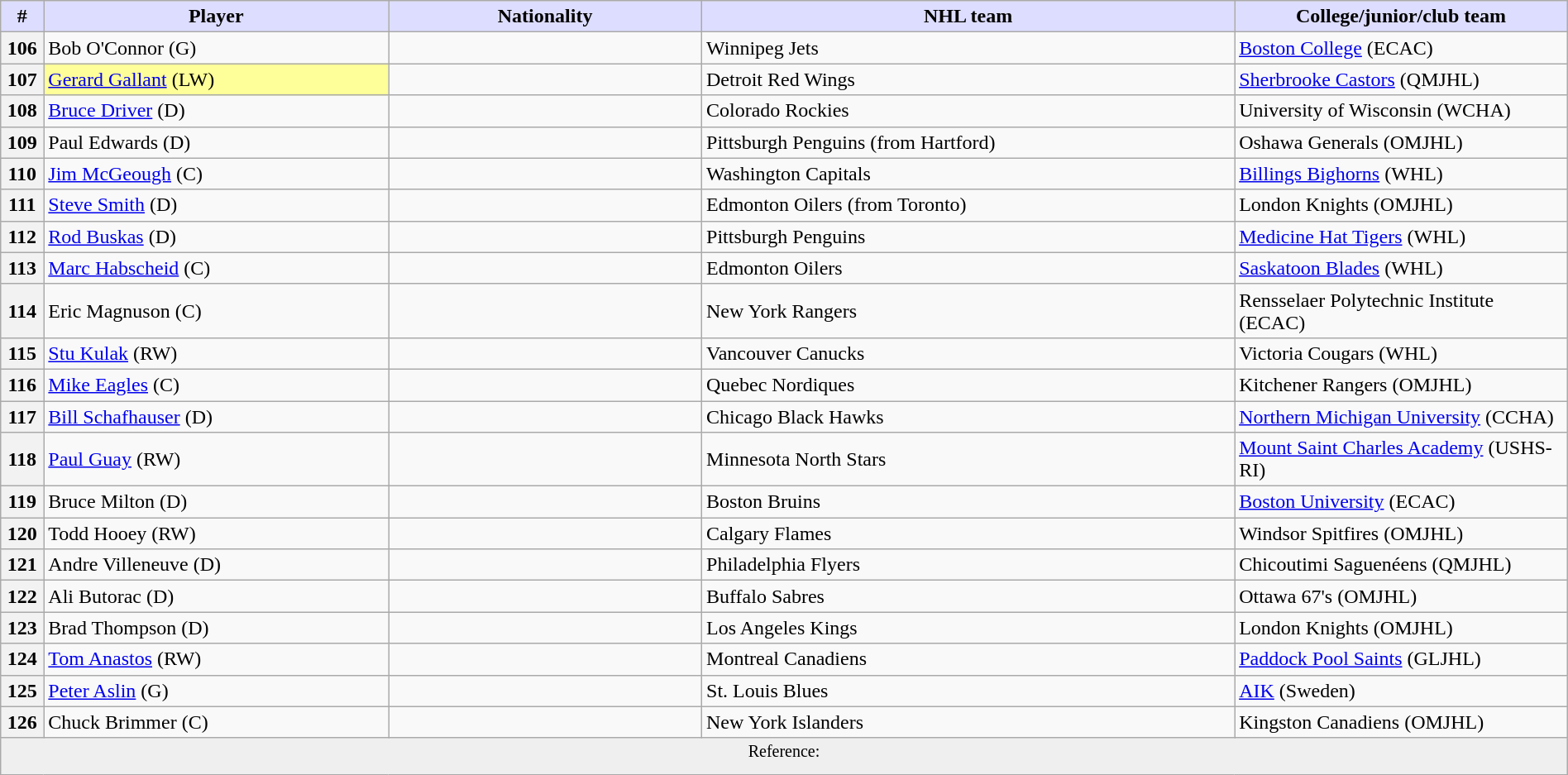<table class="wikitable" style="width: 100%">
<tr>
<th style="background:#ddf; width:2.75%;">#</th>
<th style="background:#ddf; width:22.0%;">Player</th>
<th style="background:#ddf; width:20.0%;">Nationality</th>
<th style="background:#ddf; width:34.0%;">NHL team</th>
<th style="background:#ddf; width:100.0%;">College/junior/club team</th>
</tr>
<tr>
<th>106</th>
<td>Bob O'Connor (G)</td>
<td></td>
<td>Winnipeg Jets</td>
<td><a href='#'>Boston College</a> (ECAC)</td>
</tr>
<tr>
<th>107</th>
<td bgcolor="#FFFF99"><a href='#'>Gerard Gallant</a> (LW)</td>
<td></td>
<td>Detroit Red Wings</td>
<td><a href='#'>Sherbrooke Castors</a> (QMJHL)</td>
</tr>
<tr>
<th>108</th>
<td><a href='#'>Bruce Driver</a> (D)</td>
<td></td>
<td>Colorado Rockies</td>
<td>University of Wisconsin (WCHA)</td>
</tr>
<tr>
<th>109</th>
<td>Paul Edwards (D)</td>
<td></td>
<td>Pittsburgh Penguins (from Hartford)</td>
<td>Oshawa Generals (OMJHL)</td>
</tr>
<tr>
<th>110</th>
<td><a href='#'>Jim McGeough</a> (C)</td>
<td></td>
<td>Washington Capitals</td>
<td><a href='#'>Billings Bighorns</a> (WHL)</td>
</tr>
<tr>
<th>111</th>
<td><a href='#'>Steve Smith</a> (D)</td>
<td></td>
<td>Edmonton Oilers (from Toronto)</td>
<td>London Knights (OMJHL)</td>
</tr>
<tr>
<th>112</th>
<td><a href='#'>Rod Buskas</a> (D)</td>
<td></td>
<td>Pittsburgh Penguins</td>
<td><a href='#'>Medicine Hat Tigers</a> (WHL)</td>
</tr>
<tr>
<th>113</th>
<td><a href='#'>Marc Habscheid</a> (C)</td>
<td></td>
<td>Edmonton Oilers</td>
<td><a href='#'>Saskatoon Blades</a> (WHL)</td>
</tr>
<tr>
<th>114</th>
<td>Eric Magnuson (C)</td>
<td></td>
<td>New York Rangers</td>
<td>Rensselaer Polytechnic Institute (ECAC)</td>
</tr>
<tr>
<th>115</th>
<td><a href='#'>Stu Kulak</a> (RW)</td>
<td></td>
<td>Vancouver Canucks</td>
<td>Victoria Cougars (WHL)</td>
</tr>
<tr>
<th>116</th>
<td><a href='#'>Mike Eagles</a> (C)</td>
<td></td>
<td>Quebec Nordiques</td>
<td>Kitchener Rangers (OMJHL)</td>
</tr>
<tr>
<th>117</th>
<td><a href='#'>Bill Schafhauser</a> (D)</td>
<td></td>
<td>Chicago Black Hawks</td>
<td><a href='#'>Northern Michigan University</a> (CCHA)</td>
</tr>
<tr>
<th>118</th>
<td><a href='#'>Paul Guay</a> (RW)</td>
<td></td>
<td>Minnesota North Stars</td>
<td><a href='#'>Mount Saint Charles Academy</a> (USHS-RI)</td>
</tr>
<tr>
<th>119</th>
<td>Bruce Milton (D)</td>
<td></td>
<td>Boston Bruins</td>
<td><a href='#'>Boston University</a> (ECAC)</td>
</tr>
<tr>
<th>120</th>
<td>Todd Hooey (RW)</td>
<td></td>
<td>Calgary Flames</td>
<td>Windsor Spitfires (OMJHL)</td>
</tr>
<tr>
<th>121</th>
<td>Andre Villeneuve (D)</td>
<td></td>
<td>Philadelphia Flyers</td>
<td>Chicoutimi Saguenéens (QMJHL)</td>
</tr>
<tr>
<th>122</th>
<td>Ali Butorac (D)</td>
<td></td>
<td>Buffalo Sabres</td>
<td>Ottawa 67's (OMJHL)</td>
</tr>
<tr>
<th>123</th>
<td>Brad Thompson (D)</td>
<td></td>
<td>Los Angeles Kings</td>
<td>London Knights (OMJHL)</td>
</tr>
<tr>
<th>124</th>
<td><a href='#'>Tom Anastos</a> (RW)</td>
<td></td>
<td>Montreal Canadiens</td>
<td><a href='#'>Paddock Pool Saints</a> (GLJHL)</td>
</tr>
<tr>
<th>125</th>
<td><a href='#'>Peter Aslin</a> (G)</td>
<td></td>
<td>St. Louis Blues</td>
<td><a href='#'>AIK</a> (Sweden)</td>
</tr>
<tr>
<th>126</th>
<td>Chuck Brimmer (C)</td>
<td></td>
<td>New York Islanders</td>
<td>Kingston Canadiens (OMJHL)</td>
</tr>
<tr>
<td align=center colspan="6" bgcolor="#efefef"><sup>Reference:  </sup></td>
</tr>
</table>
